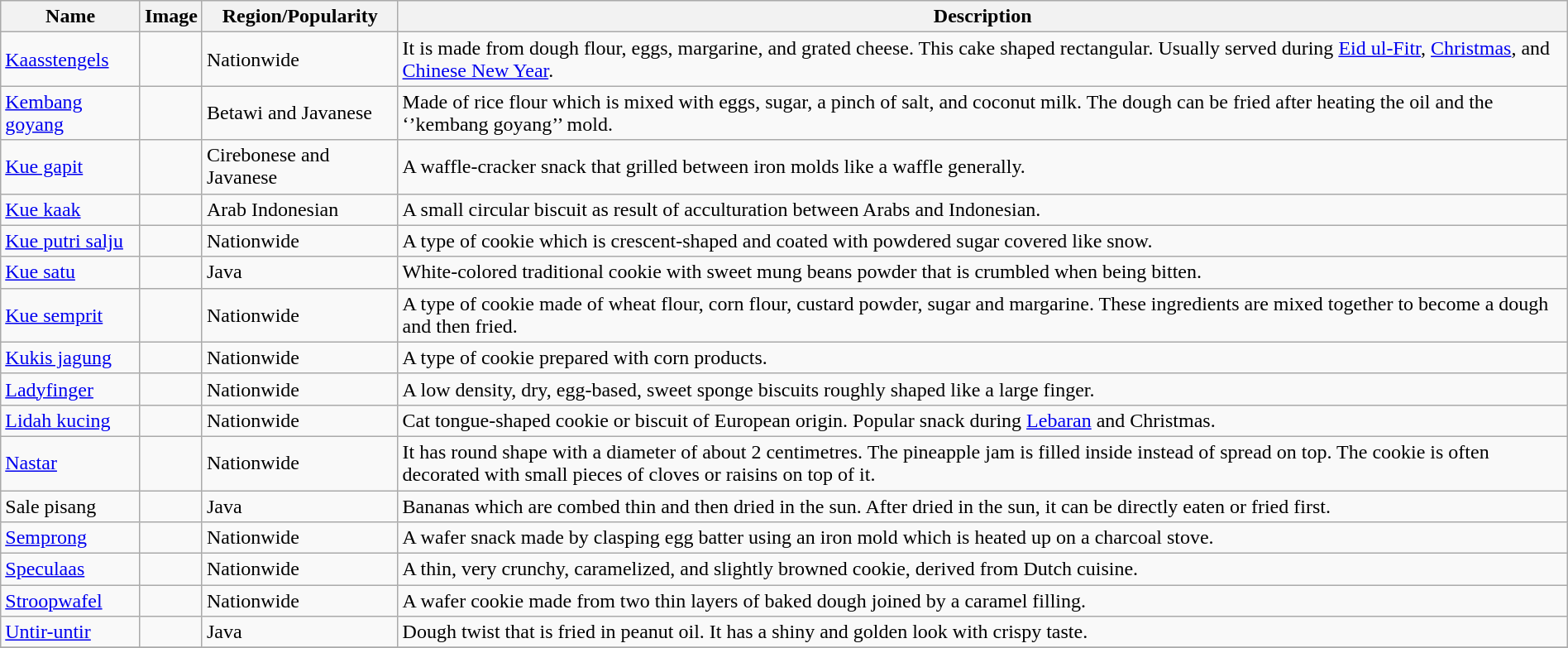<table class="wikitable sortable" width="100%">
<tr>
<th>Name</th>
<th>Image</th>
<th>Region/Popularity</th>
<th>Description</th>
</tr>
<tr>
<td><a href='#'>Kaasstengels</a></td>
<td></td>
<td>Nationwide</td>
<td>It is made from dough flour, eggs, margarine, and grated cheese. This cake shaped rectangular. Usually served during <a href='#'>Eid ul-Fitr</a>, <a href='#'>Christmas</a>, and <a href='#'>Chinese New Year</a>.</td>
</tr>
<tr>
<td><a href='#'>Kembang goyang</a></td>
<td></td>
<td>Betawi and Javanese</td>
<td>Made of rice flour which is mixed with eggs, sugar, a pinch of salt, and coconut milk. The dough can be fried after heating the oil and the ‘’kembang goyang’’ mold.</td>
</tr>
<tr>
<td><a href='#'>Kue gapit</a></td>
<td></td>
<td>Cirebonese and Javanese</td>
<td>A waffle-cracker snack that grilled between iron molds like a waffle generally.</td>
</tr>
<tr>
<td><a href='#'>Kue kaak</a></td>
<td></td>
<td>Arab Indonesian</td>
<td>A small circular biscuit as result of acculturation between Arabs and Indonesian.</td>
</tr>
<tr>
<td><a href='#'>Kue putri salju</a></td>
<td></td>
<td>Nationwide</td>
<td>A type of cookie which is crescent-shaped and coated with powdered sugar covered like snow.</td>
</tr>
<tr>
<td><a href='#'>Kue satu</a></td>
<td></td>
<td>Java</td>
<td>White-colored traditional cookie with sweet mung beans powder that is crumbled when being bitten.</td>
</tr>
<tr>
<td><a href='#'>Kue semprit</a></td>
<td></td>
<td>Nationwide</td>
<td>A type of cookie made of wheat flour, corn flour, custard powder, sugar and margarine. These ingredients are mixed together to become a dough and then fried.</td>
</tr>
<tr>
<td><a href='#'>Kukis jagung</a></td>
<td></td>
<td>Nationwide</td>
<td>A type of cookie prepared with corn products.</td>
</tr>
<tr>
<td><a href='#'>Ladyfinger</a></td>
<td></td>
<td>Nationwide</td>
<td>A low density, dry, egg-based, sweet sponge biscuits roughly shaped like a large finger.</td>
</tr>
<tr>
<td><a href='#'>Lidah kucing</a></td>
<td></td>
<td>Nationwide</td>
<td>Cat tongue-shaped cookie or biscuit of European origin. Popular snack during <a href='#'>Lebaran</a> and Christmas.</td>
</tr>
<tr>
<td><a href='#'>Nastar</a></td>
<td></td>
<td>Nationwide</td>
<td>It has round shape with a diameter of about 2 centimetres. The pineapple jam is filled inside instead of spread on top. The cookie is often decorated with small pieces of cloves or raisins on top of it.</td>
</tr>
<tr>
<td>Sale pisang</td>
<td></td>
<td>Java</td>
<td>Bananas which are combed thin and then dried in the sun. After dried in the sun, it can be directly eaten or fried first.</td>
</tr>
<tr>
<td><a href='#'>Semprong</a></td>
<td></td>
<td>Nationwide</td>
<td>A wafer snack made by clasping egg batter using an iron mold which is heated up on a charcoal stove.</td>
</tr>
<tr>
<td><a href='#'>Speculaas</a></td>
<td></td>
<td>Nationwide</td>
<td>A thin, very crunchy, caramelized, and slightly browned cookie, derived from Dutch cuisine.</td>
</tr>
<tr>
<td><a href='#'>Stroopwafel</a></td>
<td></td>
<td>Nationwide</td>
<td>A wafer cookie made from two thin layers of baked dough joined by a caramel filling.</td>
</tr>
<tr>
<td><a href='#'>Untir-untir</a></td>
<td></td>
<td>Java</td>
<td>Dough twist that is fried in peanut oil. It has a shiny and golden look with crispy taste.</td>
</tr>
<tr>
</tr>
</table>
